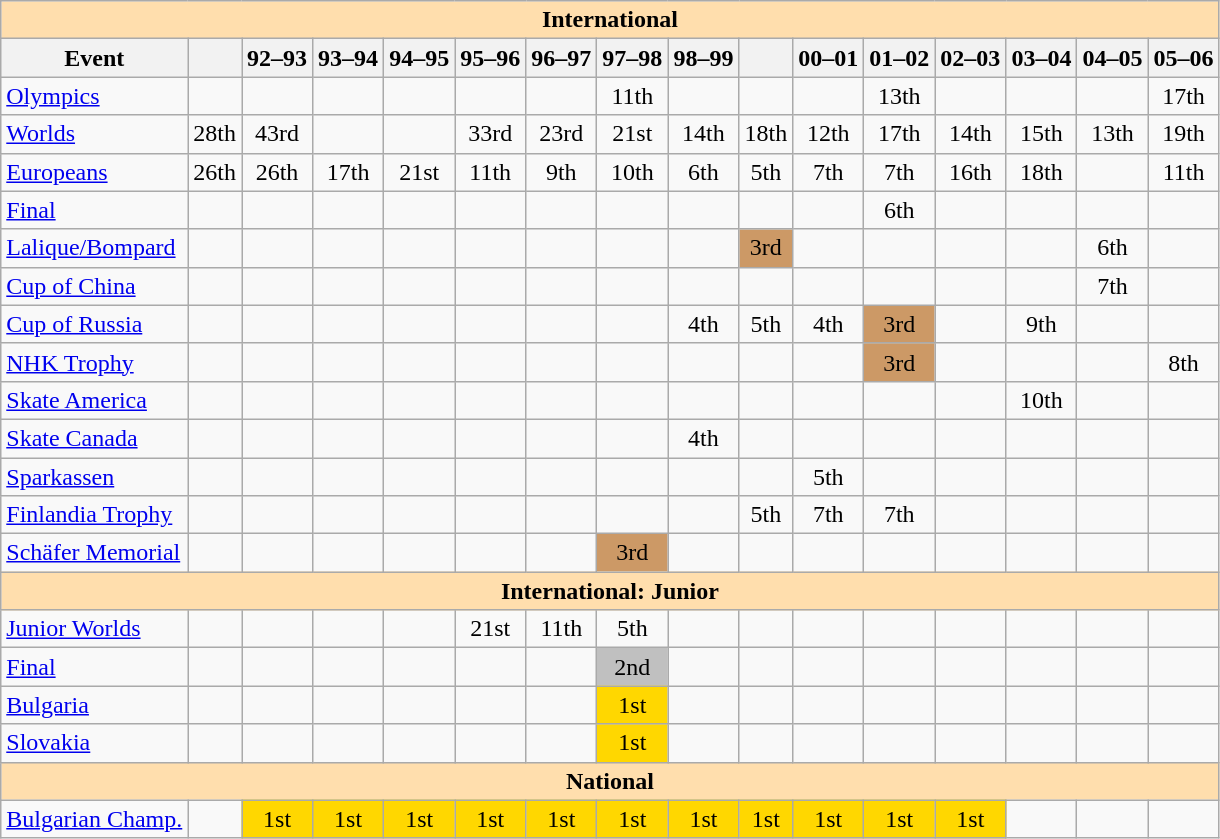<table class="wikitable" style="text-align:center">
<tr>
<th style="background-color: #ffdead; " colspan=16 align=center>International</th>
</tr>
<tr>
<th>Event</th>
<th></th>
<th>92–93</th>
<th>93–94</th>
<th>94–95</th>
<th>95–96</th>
<th>96–97</th>
<th>97–98</th>
<th>98–99</th>
<th></th>
<th>00–01</th>
<th>01–02</th>
<th>02–03</th>
<th>03–04</th>
<th>04–05</th>
<th>05–06</th>
</tr>
<tr>
<td align=left><a href='#'>Olympics</a></td>
<td></td>
<td></td>
<td></td>
<td></td>
<td></td>
<td></td>
<td>11th</td>
<td></td>
<td></td>
<td></td>
<td>13th</td>
<td></td>
<td></td>
<td></td>
<td>17th</td>
</tr>
<tr>
<td align=left><a href='#'>Worlds</a></td>
<td>28th</td>
<td>43rd</td>
<td></td>
<td></td>
<td>33rd</td>
<td>23rd</td>
<td>21st</td>
<td>14th</td>
<td>18th</td>
<td>12th</td>
<td>17th</td>
<td>14th</td>
<td>15th</td>
<td>13th</td>
<td>19th</td>
</tr>
<tr>
<td align=left><a href='#'>Europeans</a></td>
<td>26th</td>
<td>26th</td>
<td>17th</td>
<td>21st</td>
<td>11th</td>
<td>9th</td>
<td>10th</td>
<td>6th</td>
<td>5th</td>
<td>7th</td>
<td>7th</td>
<td>16th</td>
<td>18th</td>
<td></td>
<td>11th</td>
</tr>
<tr>
<td align=left> <a href='#'>Final</a></td>
<td></td>
<td></td>
<td></td>
<td></td>
<td></td>
<td></td>
<td></td>
<td></td>
<td></td>
<td></td>
<td>6th</td>
<td></td>
<td></td>
<td></td>
<td></td>
</tr>
<tr>
<td align=left> <a href='#'>Lalique/Bompard</a></td>
<td></td>
<td></td>
<td></td>
<td></td>
<td></td>
<td></td>
<td></td>
<td></td>
<td bgcolor=cc9966>3rd</td>
<td></td>
<td></td>
<td></td>
<td></td>
<td>6th</td>
<td></td>
</tr>
<tr>
<td align=left> <a href='#'>Cup of China</a></td>
<td></td>
<td></td>
<td></td>
<td></td>
<td></td>
<td></td>
<td></td>
<td></td>
<td></td>
<td></td>
<td></td>
<td></td>
<td></td>
<td>7th</td>
<td></td>
</tr>
<tr>
<td align=left> <a href='#'>Cup of Russia</a></td>
<td></td>
<td></td>
<td></td>
<td></td>
<td></td>
<td></td>
<td></td>
<td>4th</td>
<td>5th</td>
<td>4th</td>
<td bgcolor=cc9966>3rd</td>
<td></td>
<td>9th</td>
<td></td>
<td></td>
</tr>
<tr>
<td align=left> <a href='#'>NHK Trophy</a></td>
<td></td>
<td></td>
<td></td>
<td></td>
<td></td>
<td></td>
<td></td>
<td></td>
<td></td>
<td></td>
<td bgcolor=cc9966>3rd</td>
<td></td>
<td></td>
<td></td>
<td>8th</td>
</tr>
<tr>
<td align=left> <a href='#'>Skate America</a></td>
<td></td>
<td></td>
<td></td>
<td></td>
<td></td>
<td></td>
<td></td>
<td></td>
<td></td>
<td></td>
<td></td>
<td></td>
<td>10th</td>
<td></td>
<td></td>
</tr>
<tr>
<td align=left> <a href='#'>Skate Canada</a></td>
<td></td>
<td></td>
<td></td>
<td></td>
<td></td>
<td></td>
<td></td>
<td>4th</td>
<td></td>
<td></td>
<td></td>
<td></td>
<td></td>
<td></td>
<td></td>
</tr>
<tr>
<td align=left> <a href='#'>Sparkassen</a></td>
<td></td>
<td></td>
<td></td>
<td></td>
<td></td>
<td></td>
<td></td>
<td></td>
<td></td>
<td>5th</td>
<td></td>
<td></td>
<td></td>
<td></td>
<td></td>
</tr>
<tr>
<td align=left><a href='#'>Finlandia Trophy</a></td>
<td></td>
<td></td>
<td></td>
<td></td>
<td></td>
<td></td>
<td></td>
<td></td>
<td>5th</td>
<td>7th</td>
<td>7th</td>
<td></td>
<td></td>
<td></td>
<td></td>
</tr>
<tr>
<td align=left><a href='#'>Schäfer Memorial</a></td>
<td></td>
<td></td>
<td></td>
<td></td>
<td></td>
<td></td>
<td bgcolor=cc9966>3rd</td>
<td></td>
<td></td>
<td></td>
<td></td>
<td></td>
<td></td>
<td></td>
<td></td>
</tr>
<tr>
<th style="background-color: #ffdead; " colspan=16 align=center>International: Junior</th>
</tr>
<tr>
<td align=left><a href='#'>Junior Worlds</a></td>
<td></td>
<td></td>
<td></td>
<td></td>
<td>21st</td>
<td>11th</td>
<td>5th</td>
<td></td>
<td></td>
<td></td>
<td></td>
<td></td>
<td></td>
<td></td>
<td></td>
</tr>
<tr>
<td align=left> <a href='#'>Final</a></td>
<td></td>
<td></td>
<td></td>
<td></td>
<td></td>
<td></td>
<td bgcolor=silver>2nd</td>
<td></td>
<td></td>
<td></td>
<td></td>
<td></td>
<td></td>
<td></td>
<td></td>
</tr>
<tr>
<td align=left> <a href='#'>Bulgaria</a></td>
<td></td>
<td></td>
<td></td>
<td></td>
<td></td>
<td></td>
<td bgcolor=gold>1st</td>
<td></td>
<td></td>
<td></td>
<td></td>
<td></td>
<td></td>
<td></td>
<td></td>
</tr>
<tr>
<td align=left> <a href='#'>Slovakia</a></td>
<td></td>
<td></td>
<td></td>
<td></td>
<td></td>
<td></td>
<td bgcolor=gold>1st</td>
<td></td>
<td></td>
<td></td>
<td></td>
<td></td>
<td></td>
<td></td>
<td></td>
</tr>
<tr>
<th style="background-color: #ffdead; " colspan=16 align=center>National</th>
</tr>
<tr>
<td align=left><a href='#'>Bulgarian Champ.</a></td>
<td></td>
<td bgcolor=gold>1st</td>
<td bgcolor=gold>1st</td>
<td bgcolor=gold>1st</td>
<td bgcolor=gold>1st</td>
<td bgcolor=gold>1st</td>
<td bgcolor=gold>1st</td>
<td bgcolor=gold>1st</td>
<td bgcolor=gold>1st</td>
<td bgcolor=gold>1st</td>
<td bgcolor=gold>1st</td>
<td bgcolor=gold>1st</td>
<td></td>
<td></td>
<td></td>
</tr>
</table>
